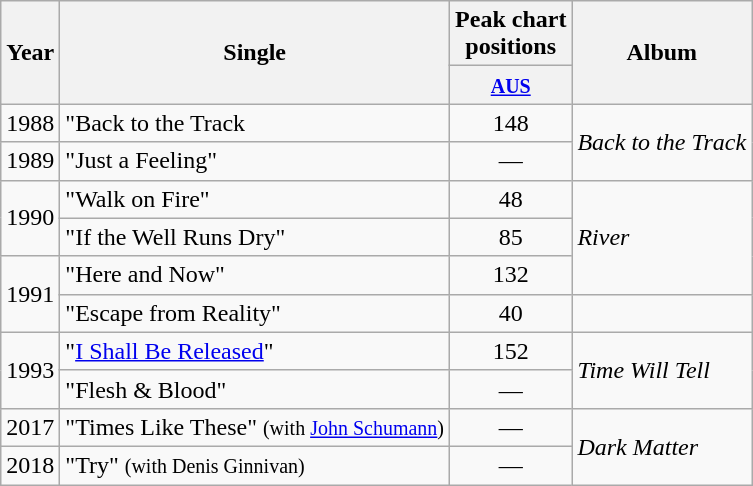<table class="wikitable">
<tr>
<th rowspan="2">Year</th>
<th rowspan="2">Single</th>
<th scope="col" colspan="1">Peak chart<br>positions</th>
<th rowspan="2">Album</th>
</tr>
<tr>
<th scope="col" style="text-align:center;"><small><a href='#'>AUS</a></small><br></th>
</tr>
<tr>
<td>1988</td>
<td>"Back to the Track</td>
<td style="text-align:center;">148</td>
<td rowspan="2"><em>Back to the Track</em></td>
</tr>
<tr>
<td>1989</td>
<td>"Just a Feeling"</td>
<td style="text-align:center;">—</td>
</tr>
<tr>
<td rowspan="2">1990</td>
<td>"Walk on Fire"</td>
<td style="text-align:center;">48</td>
<td rowspan="3"><em>River</em></td>
</tr>
<tr>
<td>"If the Well Runs Dry"</td>
<td style="text-align:center;">85</td>
</tr>
<tr>
<td rowspan="2">1991</td>
<td>"Here and Now"</td>
<td style="text-align:center;">132</td>
</tr>
<tr>
<td>"Escape from Reality"</td>
<td style="text-align:center;">40</td>
<td></td>
</tr>
<tr>
<td rowspan="2">1993</td>
<td>"<a href='#'>I Shall Be Released</a>"</td>
<td style="text-align:center;">152</td>
<td rowspan="2"><em>Time Will Tell</em></td>
</tr>
<tr>
<td>"Flesh & Blood"</td>
<td style="text-align:center;">—</td>
</tr>
<tr>
<td>2017</td>
<td>"Times Like These" <small>(with <a href='#'>John Schumann</a>)</small></td>
<td style="text-align:center;">—</td>
<td rowspan="2"><em>Dark Matter</em></td>
</tr>
<tr>
<td>2018</td>
<td>"Try" <small>(with Denis Ginnivan)</small></td>
<td style="text-align:center;">—</td>
</tr>
</table>
